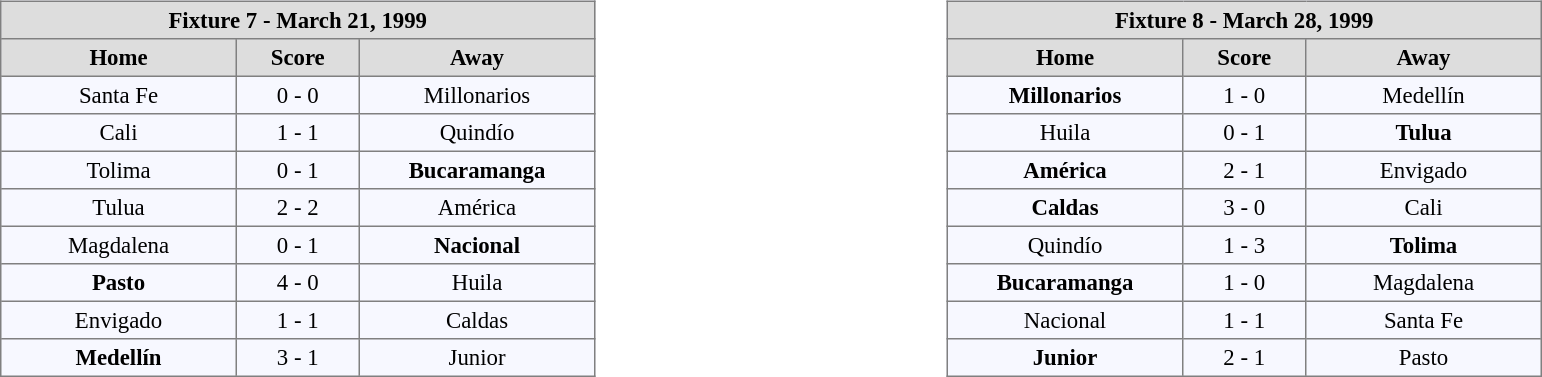<table width=100%>
<tr>
<td valign=top width=50% align=left><br><table align=center bgcolor="#f7f8ff" cellpadding="3" cellspacing="0" border="1" style="font-size: 95%; border: gray solid 1px; border-collapse: collapse;">
<tr align=center bgcolor=#DDDDDD style="color:black;">
<th colspan=3 align=center>Fixture 7 - March 21, 1999</th>
</tr>
<tr align=center bgcolor=#DDDDDD style="color:black;">
<th width="150">Home</th>
<th width="75">Score</th>
<th width="150">Away</th>
</tr>
<tr align=center>
<td>Santa Fe</td>
<td>0 - 0</td>
<td>Millonarios</td>
</tr>
<tr align=center>
<td>Cali</td>
<td>1 - 1</td>
<td>Quindío</td>
</tr>
<tr align=center>
<td>Tolima</td>
<td>0 - 1</td>
<td><strong>Bucaramanga</strong></td>
</tr>
<tr align=center>
<td>Tulua</td>
<td>2 - 2</td>
<td>América</td>
</tr>
<tr align=center>
<td>Magdalena</td>
<td>0 - 1</td>
<td><strong>Nacional</strong></td>
</tr>
<tr align=center>
<td><strong>Pasto</strong></td>
<td>4 - 0</td>
<td>Huila</td>
</tr>
<tr align=center>
<td>Envigado</td>
<td>1 - 1</td>
<td>Caldas</td>
</tr>
<tr align=center>
<td><strong>Medellín</strong></td>
<td>3 - 1</td>
<td>Junior</td>
</tr>
</table>
</td>
<td valign=top width=50% align=left><br><table align=center bgcolor="#f7f8ff" cellpadding="3" cellspacing="0" border="1" style="font-size: 95%; border: gray solid 1px; border-collapse: collapse;">
<tr align=center bgcolor=#DDDDDD style="color:black;">
<th colspan=3 align=center>Fixture 8 - March 28, 1999</th>
</tr>
<tr align=center bgcolor=#DDDDDD style="color:black;">
<th width="150">Home</th>
<th width="75">Score</th>
<th width="150">Away</th>
</tr>
<tr align=center>
<td><strong>Millonarios</strong></td>
<td>1 - 0</td>
<td>Medellín</td>
</tr>
<tr align=center>
<td>Huila</td>
<td>0 - 1</td>
<td><strong>Tulua</strong></td>
</tr>
<tr align=center>
<td><strong>América</strong></td>
<td>2 - 1</td>
<td>Envigado</td>
</tr>
<tr align=center>
<td><strong>Caldas</strong></td>
<td>3 - 0</td>
<td>Cali</td>
</tr>
<tr align=center>
<td>Quindío</td>
<td>1 - 3</td>
<td><strong>Tolima</strong></td>
</tr>
<tr align=center>
<td><strong>Bucaramanga</strong></td>
<td>1 - 0</td>
<td>Magdalena</td>
</tr>
<tr align=center>
<td>Nacional</td>
<td>1 - 1</td>
<td>Santa Fe</td>
</tr>
<tr align=center>
<td><strong>Junior</strong></td>
<td>2 - 1</td>
<td>Pasto</td>
</tr>
</table>
</td>
</tr>
</table>
